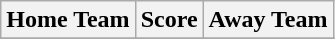<table class="wikitable" style="text-align: center">
<tr>
<th>Home Team</th>
<th>Score</th>
<th>Away Team</th>
</tr>
<tr>
</tr>
</table>
